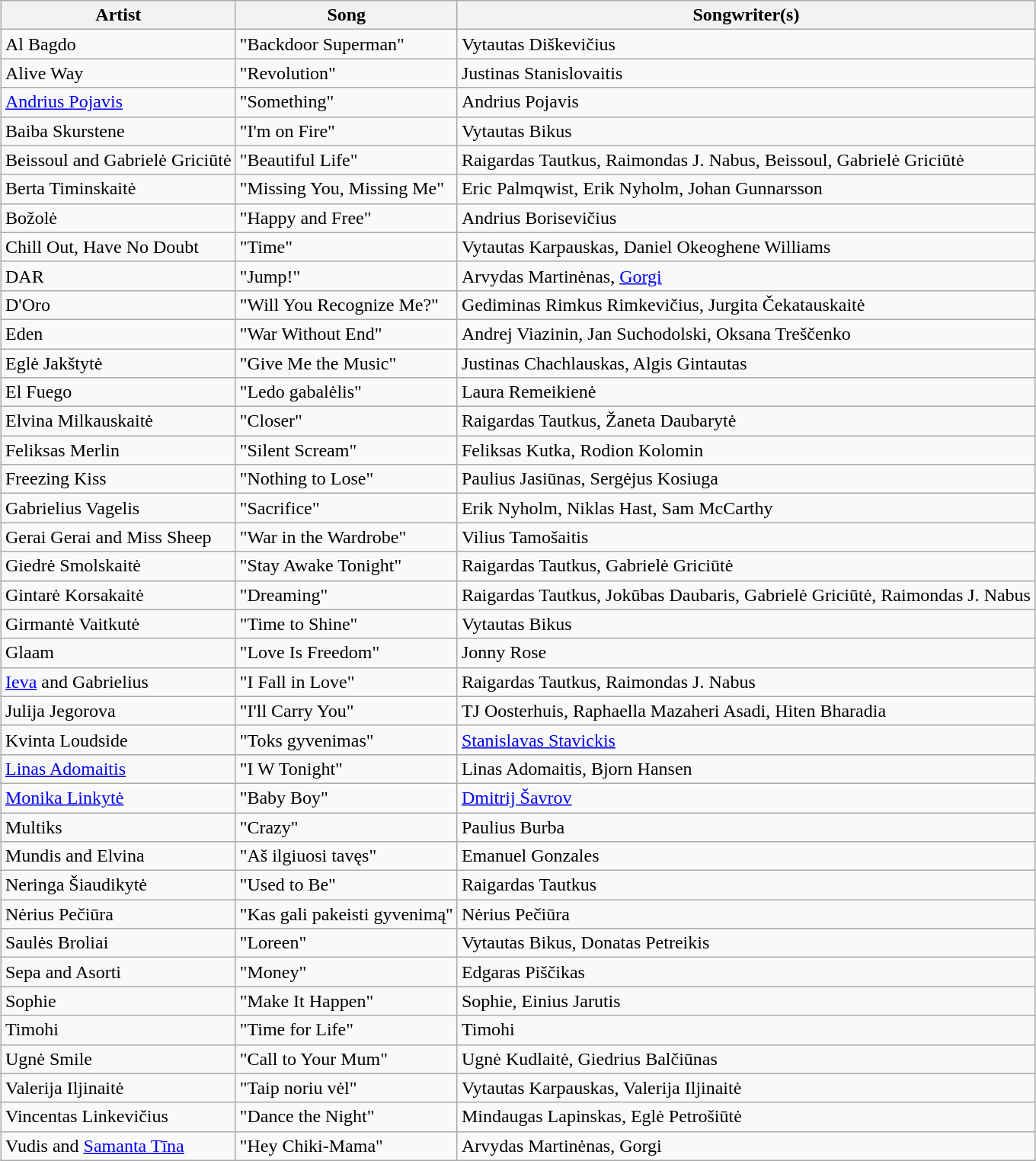<table class="wikitable sortable" style="margin: 1em auto 1em auto; text-align:left">
<tr>
<th>Artist</th>
<th>Song</th>
<th>Songwriter(s)</th>
</tr>
<tr>
<td>Al Bagdo</td>
<td>"Backdoor Superman"</td>
<td>Vytautas Diškevičius</td>
</tr>
<tr>
<td>Alive Way</td>
<td>"Revolution"</td>
<td>Justinas Stanislovaitis</td>
</tr>
<tr>
<td><a href='#'>Andrius Pojavis</a></td>
<td>"Something"</td>
<td>Andrius Pojavis</td>
</tr>
<tr>
<td>Baiba Skurstene</td>
<td>"I'm on Fire"</td>
<td>Vytautas Bikus</td>
</tr>
<tr>
<td>Beissoul and Gabrielė Griciūtė</td>
<td>"Beautiful Life"</td>
<td>Raigardas Tautkus, Raimondas J. Nabus, Beissoul, Gabrielė Griciūtė</td>
</tr>
<tr>
<td>Berta Timinskaitė</td>
<td>"Missing You, Missing Me"</td>
<td>Eric Palmqwist, Erik Nyholm, Johan Gunnarsson</td>
</tr>
<tr>
<td>Božolė</td>
<td>"Happy and Free"</td>
<td>Andrius Borisevičius</td>
</tr>
<tr>
<td>Chill Out, Have No Doubt</td>
<td>"Time"</td>
<td>Vytautas Karpauskas, Daniel Okeoghene Williams</td>
</tr>
<tr>
<td>DAR</td>
<td>"Jump!"</td>
<td>Arvydas Martinėnas, <a href='#'>Gorgi</a></td>
</tr>
<tr>
<td data-sort-value="Doro">D'Oro</td>
<td>"Will You Recognize Me?"</td>
<td>Gediminas Rimkus Rimkevičius, Jurgita Čekatauskaitė</td>
</tr>
<tr>
<td>Eden</td>
<td>"War Without End"</td>
<td>Andrej Viazinin, Jan Suchodolski, Oksana Treščenko</td>
</tr>
<tr>
<td>Eglė Jakštytė</td>
<td>"Give Me the Music"</td>
<td>Justinas Chachlauskas, Algis Gintautas</td>
</tr>
<tr>
<td>El Fuego</td>
<td>"Ledo gabalėlis"</td>
<td>Laura Remeikienė</td>
</tr>
<tr>
<td>Elvina Milkauskaitė</td>
<td>"Closer"</td>
<td>Raigardas Tautkus, Žaneta Daubarytė</td>
</tr>
<tr>
<td>Feliksas Merlin</td>
<td>"Silent Scream"</td>
<td>Feliksas Kutka, Rodion Kolomin</td>
</tr>
<tr>
<td>Freezing Kiss</td>
<td>"Nothing to Lose"</td>
<td>Paulius Jasiūnas, Sergėjus Kosiuga</td>
</tr>
<tr>
<td>Gabrielius Vagelis</td>
<td>"Sacrifice"</td>
<td>Erik Nyholm, Niklas Hast, Sam McCarthy</td>
</tr>
<tr>
<td>Gerai Gerai and Miss Sheep</td>
<td>"War in the Wardrobe"</td>
<td>Vilius Tamošaitis</td>
</tr>
<tr>
<td>Giedrė Smolskaitė</td>
<td>"Stay Awake Tonight"</td>
<td>Raigardas Tautkus, Gabrielė Griciūtė</td>
</tr>
<tr>
<td>Gintarė Korsakaitė</td>
<td>"Dreaming"</td>
<td>Raigardas Tautkus, Jokūbas Daubaris, Gabrielė Griciūtė, Raimondas J. Nabus</td>
</tr>
<tr>
<td>Girmantė Vaitkutė</td>
<td>"Time to Shine"</td>
<td>Vytautas Bikus</td>
</tr>
<tr>
<td>Glaam</td>
<td>"Love Is Freedom"</td>
<td>Jonny Rose</td>
</tr>
<tr>
<td><a href='#'>Ieva</a> and Gabrielius</td>
<td>"I Fall in Love"</td>
<td>Raigardas Tautkus, Raimondas J. Nabus</td>
</tr>
<tr>
<td>Julija Jegorova</td>
<td>"I'll Carry You"</td>
<td>TJ Oosterhuis, Raphaella Mazaheri Asadi, Hiten Bharadia</td>
</tr>
<tr>
<td>Kvinta Loudside</td>
<td>"Toks gyvenimas"</td>
<td><a href='#'>Stanislavas Stavickis</a></td>
</tr>
<tr>
<td><a href='#'>Linas Adomaitis</a></td>
<td>"I W Tonight"</td>
<td>Linas Adomaitis, Bjorn Hansen</td>
</tr>
<tr>
<td><a href='#'>Monika Linkytė</a></td>
<td>"Baby Boy"</td>
<td><a href='#'>Dmitrij Šavrov</a></td>
</tr>
<tr>
<td>Multiks</td>
<td>"Crazy"</td>
<td>Paulius Burba</td>
</tr>
<tr>
<td>Mundis and Elvina</td>
<td>"Aš ilgiuosi tavęs"</td>
<td>Emanuel Gonzales</td>
</tr>
<tr>
<td>Neringa Šiaudikytė</td>
<td>"Used to Be"</td>
<td>Raigardas Tautkus</td>
</tr>
<tr>
<td>Nėrius Pečiūra</td>
<td>"Kas gali pakeisti gyvenimą"</td>
<td>Nėrius Pečiūra</td>
</tr>
<tr>
<td>Saulės Broliai</td>
<td>"Loreen"</td>
<td>Vytautas Bikus, Donatas Petreikis</td>
</tr>
<tr>
<td>Sepa and Asorti</td>
<td>"Money"</td>
<td>Edgaras Piščikas</td>
</tr>
<tr>
<td>Sophie</td>
<td>"Make It Happen"</td>
<td>Sophie, Einius Jarutis</td>
</tr>
<tr>
<td>Timohi</td>
<td>"Time for Life"</td>
<td>Timohi</td>
</tr>
<tr>
<td>Ugnė Smile</td>
<td>"Call to Your Mum"</td>
<td>Ugnė Kudlaitė, Giedrius Balčiūnas</td>
</tr>
<tr>
<td>Valerija Iljinaitė</td>
<td>"Taip noriu vėl"</td>
<td>Vytautas Karpauskas, Valerija Iljinaitė</td>
</tr>
<tr>
<td>Vincentas Linkevičius</td>
<td>"Dance the Night"</td>
<td>Mindaugas Lapinskas, Eglė Petrošiūtė</td>
</tr>
<tr>
<td>Vudis and <a href='#'>Samanta Tīna</a></td>
<td>"Hey Chiki-Mama"</td>
<td>Arvydas Martinėnas, Gorgi</td>
</tr>
</table>
